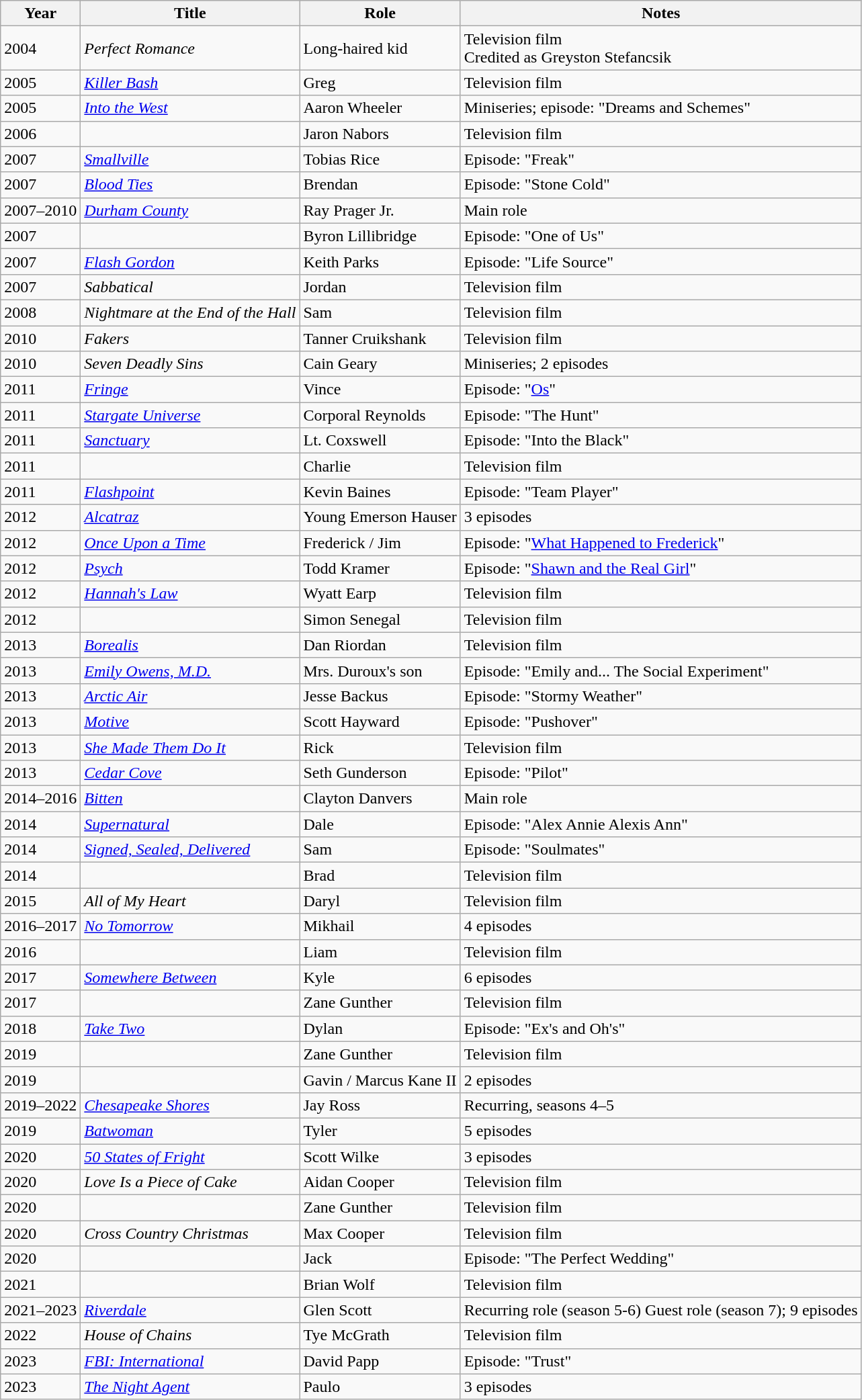<table class="wikitable sortable">
<tr>
<th scope="col">Year</th>
<th scope="col">Title</th>
<th scope="col">Role</th>
<th scope="col" class="unsortable">Notes</th>
</tr>
<tr>
<td>2004</td>
<td><em>Perfect Romance</em></td>
<td>Long-haired kid</td>
<td>Television film<br>Credited as Greyston Stefancsik</td>
</tr>
<tr>
<td>2005</td>
<td><em><a href='#'>Killer Bash</a></em></td>
<td>Greg</td>
<td>Television film</td>
</tr>
<tr>
<td>2005</td>
<td><em><a href='#'>Into the West</a></em></td>
<td>Aaron Wheeler</td>
<td>Miniseries; episode: "Dreams and Schemes"</td>
</tr>
<tr>
<td>2006</td>
<td><em></em></td>
<td>Jaron Nabors</td>
<td>Television film</td>
</tr>
<tr>
<td>2007</td>
<td><em><a href='#'>Smallville</a></em></td>
<td>Tobias Rice</td>
<td>Episode: "Freak"</td>
</tr>
<tr>
<td>2007</td>
<td><em><a href='#'>Blood Ties</a></em></td>
<td>Brendan</td>
<td>Episode: "Stone Cold"</td>
</tr>
<tr>
<td>2007–2010</td>
<td><em><a href='#'>Durham County</a></em></td>
<td>Ray Prager Jr.</td>
<td>Main role</td>
</tr>
<tr>
<td>2007</td>
<td><em></em></td>
<td>Byron Lillibridge</td>
<td>Episode: "One of Us"</td>
</tr>
<tr>
<td>2007</td>
<td><em><a href='#'>Flash Gordon</a></em></td>
<td>Keith Parks</td>
<td>Episode: "Life Source"</td>
</tr>
<tr>
<td>2007</td>
<td><em>Sabbatical</em></td>
<td>Jordan</td>
<td>Television film</td>
</tr>
<tr>
<td>2008</td>
<td><em>Nightmare at the End of the Hall</em></td>
<td>Sam</td>
<td>Television film</td>
</tr>
<tr>
<td>2010</td>
<td><em>Fakers</em></td>
<td>Tanner Cruikshank</td>
<td>Television film</td>
</tr>
<tr>
<td>2010</td>
<td><em>Seven Deadly Sins</em></td>
<td>Cain Geary</td>
<td>Miniseries; 2 episodes</td>
</tr>
<tr>
<td>2011</td>
<td><em><a href='#'>Fringe</a></em></td>
<td>Vince</td>
<td>Episode: "<a href='#'>Os</a>"</td>
</tr>
<tr>
<td>2011</td>
<td><em><a href='#'>Stargate Universe</a></em></td>
<td>Corporal Reynolds</td>
<td>Episode: "The Hunt"</td>
</tr>
<tr>
<td>2011</td>
<td><em><a href='#'>Sanctuary</a></em></td>
<td>Lt. Coxswell</td>
<td>Episode: "Into the Black"</td>
</tr>
<tr>
<td>2011</td>
<td><em></em></td>
<td>Charlie</td>
<td>Television film</td>
</tr>
<tr>
<td>2011</td>
<td><em><a href='#'>Flashpoint</a></em></td>
<td>Kevin Baines</td>
<td>Episode: "Team Player"</td>
</tr>
<tr>
<td>2012</td>
<td><em><a href='#'>Alcatraz</a></em></td>
<td>Young Emerson Hauser</td>
<td>3 episodes</td>
</tr>
<tr>
<td>2012</td>
<td><em><a href='#'>Once Upon a Time</a></em></td>
<td>Frederick / Jim</td>
<td>Episode: "<a href='#'>What Happened to Frederick</a>"</td>
</tr>
<tr>
<td>2012</td>
<td><em><a href='#'>Psych</a></em></td>
<td>Todd Kramer</td>
<td>Episode: "<a href='#'>Shawn and the Real Girl</a>"</td>
</tr>
<tr>
<td>2012</td>
<td><em><a href='#'>Hannah's Law</a></em></td>
<td>Wyatt Earp</td>
<td>Television film</td>
</tr>
<tr>
<td>2012</td>
<td><em></em></td>
<td>Simon Senegal</td>
<td>Television film</td>
</tr>
<tr>
<td>2013</td>
<td><em><a href='#'>Borealis</a></em></td>
<td>Dan Riordan</td>
<td>Television film</td>
</tr>
<tr>
<td>2013</td>
<td><em><a href='#'>Emily Owens, M.D.</a></em></td>
<td>Mrs. Duroux's son</td>
<td>Episode: "Emily and... The Social Experiment"</td>
</tr>
<tr>
<td>2013</td>
<td><em><a href='#'>Arctic Air</a></em></td>
<td>Jesse Backus</td>
<td>Episode: "Stormy Weather"</td>
</tr>
<tr>
<td>2013</td>
<td><em><a href='#'>Motive</a></em></td>
<td>Scott Hayward</td>
<td>Episode: "Pushover"</td>
</tr>
<tr>
<td>2013</td>
<td><em><a href='#'>She Made Them Do It</a></em></td>
<td>Rick</td>
<td>Television film</td>
</tr>
<tr>
<td>2013</td>
<td><em><a href='#'>Cedar Cove</a></em></td>
<td>Seth Gunderson</td>
<td>Episode: "Pilot"</td>
</tr>
<tr>
<td>2014–2016</td>
<td><em><a href='#'>Bitten</a></em></td>
<td>Clayton Danvers</td>
<td>Main role</td>
</tr>
<tr>
<td>2014</td>
<td><em><a href='#'>Supernatural</a></em></td>
<td>Dale</td>
<td>Episode: "Alex Annie Alexis Ann"</td>
</tr>
<tr>
<td>2014</td>
<td><em><a href='#'>Signed, Sealed, Delivered</a></em></td>
<td>Sam</td>
<td>Episode: "Soulmates"</td>
</tr>
<tr>
<td>2014</td>
<td><em></em></td>
<td>Brad</td>
<td>Television film</td>
</tr>
<tr>
<td>2015</td>
<td><em>All of My Heart</em></td>
<td>Daryl</td>
<td>Television film</td>
</tr>
<tr>
<td>2016–2017</td>
<td><em><a href='#'>No Tomorrow</a></em></td>
<td>Mikhail</td>
<td>4 episodes</td>
</tr>
<tr>
<td>2016</td>
<td><em></em></td>
<td>Liam</td>
<td>Television film</td>
</tr>
<tr>
<td>2017</td>
<td><em><a href='#'>Somewhere Between</a></em></td>
<td>Kyle</td>
<td>6 episodes</td>
</tr>
<tr>
<td>2017</td>
<td><em></em></td>
<td>Zane Gunther</td>
<td>Television film</td>
</tr>
<tr>
<td>2018</td>
<td><em><a href='#'>Take Two</a></em></td>
<td>Dylan</td>
<td>Episode: "Ex's and Oh's"</td>
</tr>
<tr>
<td>2019</td>
<td><em></em></td>
<td>Zane Gunther</td>
<td>Television film</td>
</tr>
<tr>
<td>2019</td>
<td><em></em></td>
<td>Gavin / Marcus Kane II</td>
<td>2 episodes</td>
</tr>
<tr>
<td>2019–2022</td>
<td><em><a href='#'>Chesapeake Shores</a></em></td>
<td>Jay Ross</td>
<td>Recurring, seasons 4–5</td>
</tr>
<tr>
<td>2019</td>
<td><em><a href='#'>Batwoman</a></em></td>
<td>Tyler</td>
<td>5 episodes</td>
</tr>
<tr>
<td>2020</td>
<td><em><a href='#'>50 States of Fright</a></em></td>
<td>Scott Wilke</td>
<td>3 episodes</td>
</tr>
<tr>
<td>2020</td>
<td><em>Love Is a Piece of Cake</em></td>
<td>Aidan Cooper</td>
<td>Television film</td>
</tr>
<tr>
<td>2020</td>
<td><em></em></td>
<td>Zane Gunther</td>
<td>Television film</td>
</tr>
<tr>
<td>2020</td>
<td><em>Cross Country Christmas</em></td>
<td>Max Cooper</td>
<td>Television film</td>
</tr>
<tr>
<td>2020</td>
<td><em></em></td>
<td>Jack</td>
<td>Episode: "The Perfect Wedding"</td>
</tr>
<tr>
<td>2021</td>
<td><em></em></td>
<td>Brian Wolf</td>
<td>Television film</td>
</tr>
<tr>
<td>2021–2023</td>
<td><em><a href='#'>Riverdale</a></em></td>
<td>Glen Scott</td>
<td>Recurring role (season 5-6) Guest role (season 7); 9 episodes</td>
</tr>
<tr>
<td>2022</td>
<td><em>House of Chains</em></td>
<td>Tye McGrath</td>
<td>Television film</td>
</tr>
<tr>
<td>2023</td>
<td><em><a href='#'>FBI: International</a></em></td>
<td>David Papp</td>
<td>Episode: "Trust"</td>
</tr>
<tr>
<td>2023</td>
<td><em><a href='#'>The Night Agent</a></em></td>
<td>Paulo</td>
<td>3 episodes</td>
</tr>
</table>
